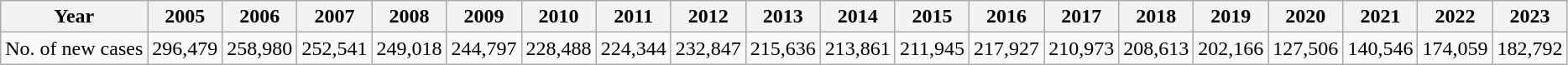<table class="wikitable" style="text-align:center">
<tr>
<th>Year</th>
<th>2005</th>
<th>2006</th>
<th>2007</th>
<th>2008</th>
<th>2009</th>
<th>2010</th>
<th>2011</th>
<th>2012</th>
<th>2013</th>
<th>2014</th>
<th>2015</th>
<th>2016</th>
<th>2017</th>
<th>2018</th>
<th>2019</th>
<th>2020</th>
<th>2021</th>
<th>2022</th>
<th>2023</th>
</tr>
<tr>
<td>No. of new cases</td>
<td>296,479</td>
<td>258,980</td>
<td>252,541</td>
<td>249,018</td>
<td>244,797</td>
<td>228,488</td>
<td>224,344</td>
<td>232,847</td>
<td>215,636</td>
<td>213,861</td>
<td>211,945</td>
<td>217,927</td>
<td>210,973</td>
<td>208,613</td>
<td>202,166</td>
<td>127,506</td>
<td>140,546</td>
<td>174,059</td>
<td>182,792</td>
</tr>
</table>
